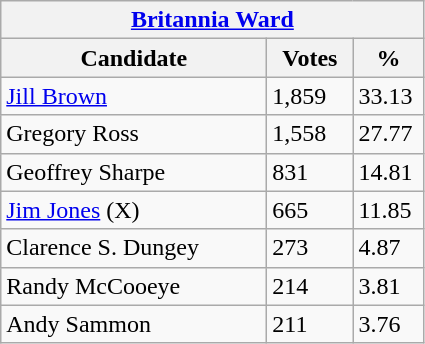<table class="wikitable">
<tr>
<th colspan="3"><a href='#'>Britannia Ward</a></th>
</tr>
<tr>
<th style="width: 170px">Candidate</th>
<th style="width: 50px">Votes</th>
<th style="width: 40px">%</th>
</tr>
<tr>
<td><a href='#'>Jill Brown</a></td>
<td>1,859</td>
<td>33.13</td>
</tr>
<tr>
<td>Gregory Ross</td>
<td>1,558</td>
<td>27.77</td>
</tr>
<tr>
<td>Geoffrey Sharpe</td>
<td>831</td>
<td>14.81</td>
</tr>
<tr>
<td><a href='#'>Jim Jones</a> (X)</td>
<td>665</td>
<td>11.85</td>
</tr>
<tr>
<td>Clarence S. Dungey</td>
<td>273</td>
<td>4.87</td>
</tr>
<tr>
<td>Randy McCooeye</td>
<td>214</td>
<td>3.81</td>
</tr>
<tr>
<td>Andy Sammon</td>
<td>211</td>
<td>3.76</td>
</tr>
</table>
